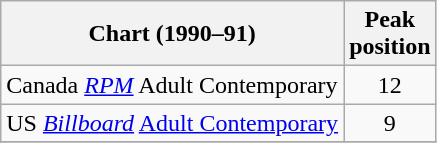<table class="wikitable">
<tr>
<th>Chart (1990–91)</th>
<th>Peak<br>position</th>
</tr>
<tr>
<td>Canada <em><a href='#'>RPM</a></em> Adult Contemporary</td>
<td style="text-align:center;">12</td>
</tr>
<tr>
<td>US <em><a href='#'>Billboard</a></em> <a href='#'>Adult Contemporary</a></td>
<td style="text-align:center;">9</td>
</tr>
<tr>
</tr>
</table>
